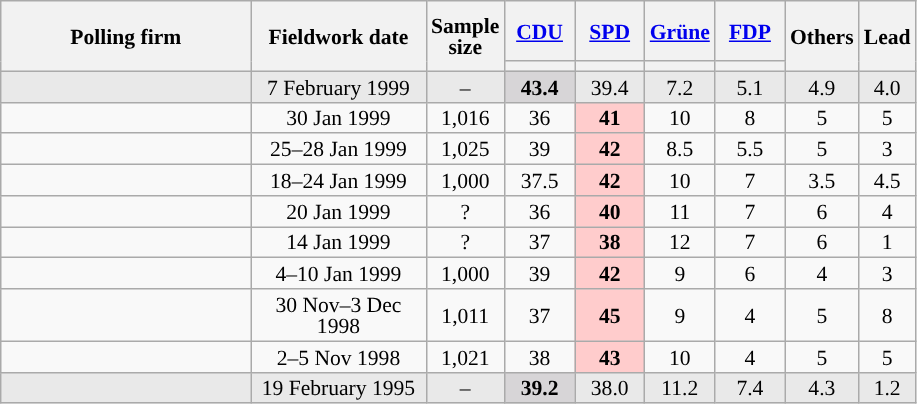<table class="wikitable sortable" style="text-align:center;font-size:90%;line-height:14px;">
<tr style="height:40px;">
<th style="width:160px;" rowspan="2">Polling firm</th>
<th style="width:110px;" rowspan="2">Fieldwork date</th>
<th style="width:35px;" rowspan="2">Sample<br>size</th>
<th class="unsortable" style="width:40px;"><a href='#'>CDU</a></th>
<th class="unsortable" style="width:40px;"><a href='#'>SPD</a></th>
<th class="unsortable" style="width:40px;"><a href='#'>Grüne</a></th>
<th class="unsortable" style="width:40px;"><a href='#'>FDP</a></th>
<th class="unsortable" style="width:40px;" rowspan="2">Others</th>
<th style="width:30px;" rowspan="2">Lead</th>
</tr>
<tr>
<th style="background:"></th>
<th style="background:"></th>
<th style="background:"></th>
<th style="background:"></th>
</tr>
<tr style="background:#E9E9E9;">
<td></td>
<td data-sort-value="1999-02-07">7 February 1999</td>
<td>–</td>
<td style="background:#D7D5D7;"><strong>43.4</strong></td>
<td>39.4</td>
<td>7.2</td>
<td>5.1</td>
<td>4.9</td>
<td style="background:">4.0</td>
</tr>
<tr>
<td></td>
<td data-sort-value="1999-01-30">30 Jan 1999</td>
<td>1,016</td>
<td>36</td>
<td style="background:#FFCCCC;"><strong>41</strong></td>
<td>10</td>
<td>8</td>
<td>5</td>
<td style="background:">5</td>
</tr>
<tr>
<td></td>
<td data-sort-value="1999-01-29">25–28 Jan 1999</td>
<td>1,025</td>
<td>39</td>
<td style="background:#FFCCCC;"><strong>42</strong></td>
<td>8.5</td>
<td>5.5</td>
<td>5</td>
<td style="background:">3</td>
</tr>
<tr>
<td></td>
<td data-sort-value="1999-01-28">18–24 Jan 1999</td>
<td>1,000</td>
<td>37.5</td>
<td style="background:#FFCCCC;"><strong>42</strong></td>
<td>10</td>
<td>7</td>
<td>3.5</td>
<td style="background:">4.5</td>
</tr>
<tr>
<td></td>
<td data-sort-value="1999-01-20">20 Jan 1999</td>
<td>?</td>
<td>36</td>
<td style="background:#FFCCCC;"><strong>40</strong></td>
<td>11</td>
<td>7</td>
<td>6</td>
<td style="background:">4</td>
</tr>
<tr>
<td></td>
<td data-sort-value="1999-01-14">14 Jan 1999</td>
<td>?</td>
<td>37</td>
<td style="background:#FFCCCC;"><strong>38</strong></td>
<td>12</td>
<td>7</td>
<td>6</td>
<td style="background:">1</td>
</tr>
<tr>
<td></td>
<td data-sort-value="1999-01-14">4–10 Jan 1999</td>
<td>1,000</td>
<td>39</td>
<td style="background:#FFCCCC;"><strong>42</strong></td>
<td>9</td>
<td>6</td>
<td>4</td>
<td style="background:">3</td>
</tr>
<tr>
<td></td>
<td data-sort-value="1998-12-04">30 Nov–3 Dec 1998</td>
<td>1,011</td>
<td>37</td>
<td style="background:#FFCCCC;"><strong>45</strong></td>
<td>9</td>
<td>4</td>
<td>5</td>
<td style="background:">8</td>
</tr>
<tr>
<td></td>
<td data-sort-value="1998-11-06">2–5 Nov 1998</td>
<td>1,021</td>
<td>38</td>
<td style="background:#FFCCCC;"><strong>43</strong></td>
<td>10</td>
<td>4</td>
<td>5</td>
<td style="background:">5</td>
</tr>
<tr style="background:#E9E9E9;">
<td></td>
<td data-sort-value="1995-02-19">19 February 1995</td>
<td>–</td>
<td style="background:#D7D5D7;"><strong>39.2</strong></td>
<td>38.0</td>
<td>11.2</td>
<td>7.4</td>
<td>4.3</td>
<td style="background:">1.2</td>
</tr>
</table>
